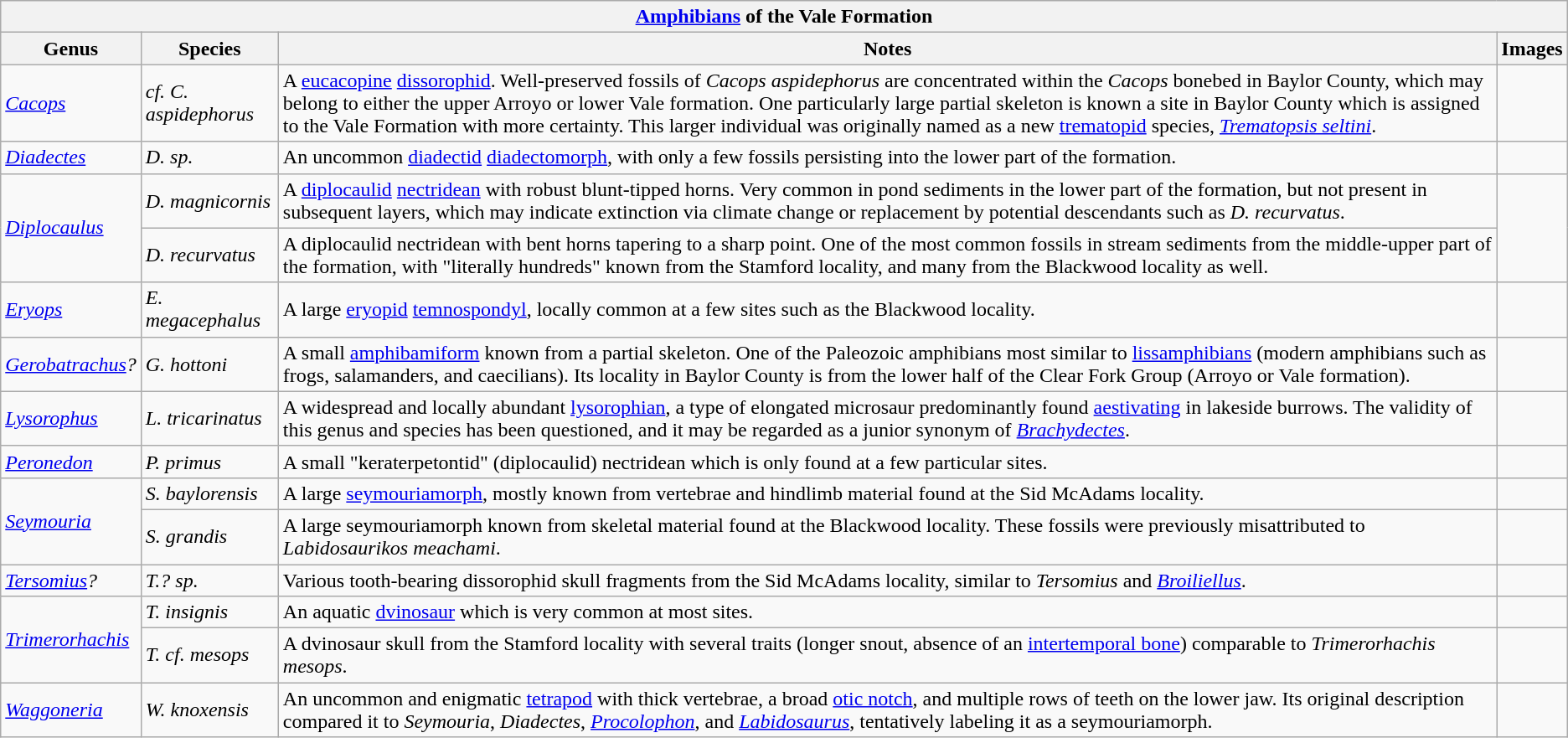<table class="wikitable" align="center">
<tr>
<th colspan="4" align="center"><strong><a href='#'>Amphibians</a> of the Vale Formation</strong></th>
</tr>
<tr>
<th>Genus</th>
<th>Species</th>
<th>Notes</th>
<th>Images</th>
</tr>
<tr>
<td><em><a href='#'>Cacops</a></em></td>
<td><em>cf. C. aspidephorus</em></td>
<td>A <a href='#'>eucacopine</a> <a href='#'>dissorophid</a>. Well-preserved fossils of <em>Cacops aspidephorus</em> are concentrated within the <em>Cacops</em> bonebed in Baylor County, which may belong to either the upper Arroyo or lower Vale formation. One particularly large partial skeleton is known a site in Baylor County which is assigned to the Vale Formation with more certainty. This larger individual was originally named as a new <a href='#'>trematopid</a> species, <em><a href='#'>Trematopsis seltini</a></em>.</td>
<td></td>
</tr>
<tr>
<td><em><a href='#'>Diadectes</a></em></td>
<td><em>D. sp.</em></td>
<td>An uncommon <a href='#'>diadectid</a> <a href='#'>diadectomorph</a>, with only a few fossils persisting into the lower part of the formation.</td>
<td></td>
</tr>
<tr>
<td rowspan="2"><em><a href='#'>Diplocaulus</a></em></td>
<td><em>D. magnicornis</em></td>
<td>A <a href='#'>diplocaulid</a> <a href='#'>nectridean</a> with robust blunt-tipped horns. Very common in pond sediments in the lower part of the formation, but not present in subsequent layers, which may indicate extinction via climate change or replacement by potential descendants such as <em>D. recurvatus</em>.</td>
<td rowspan="2"></td>
</tr>
<tr>
<td><em>D. recurvatus</em></td>
<td>A diplocaulid nectridean with bent horns tapering to a sharp point. One of the most common fossils in stream sediments from the middle-upper part of the formation, with "literally hundreds" known from the Stamford locality, and many from the Blackwood locality as well.</td>
</tr>
<tr>
<td><em><a href='#'>Eryops</a></em></td>
<td><em>E. megacephalus</em></td>
<td>A large <a href='#'>eryopid</a> <a href='#'>temnospondyl</a>, locally common at a few sites such as the Blackwood locality.</td>
<td></td>
</tr>
<tr>
<td><em><a href='#'>Gerobatrachus</a>?</em></td>
<td><em>G. hottoni</em></td>
<td>A small <a href='#'>amphibamiform</a> known from a partial skeleton. One of the Paleozoic amphibians most similar to <a href='#'>lissamphibians</a> (modern amphibians such as frogs, salamanders, and caecilians).<em></em> Its locality in Baylor County is from the lower half of the Clear Fork Group (Arroyo or Vale formation).</td>
<td></td>
</tr>
<tr>
<td><em><a href='#'>Lysorophus</a></em></td>
<td><em>L. tricarinatus</em></td>
<td>A widespread and locally abundant <a href='#'>lysorophian</a>, a type of elongated microsaur predominantly found <a href='#'>aestivating</a> in lakeside burrows. The validity of this genus and species has been questioned, and it may be regarded as a junior synonym of <em><a href='#'>Brachydectes</a></em>.</td>
<td></td>
</tr>
<tr>
<td><em><a href='#'>Peronedon</a></em></td>
<td><em>P. primus</em></td>
<td>A small "keraterpetontid" (diplocaulid) nectridean which is only found at a few particular sites.</td>
<td></td>
</tr>
<tr>
<td rowspan="2"><em><a href='#'>Seymouria</a></em></td>
<td><em>S. baylorensis</em></td>
<td>A large <a href='#'>seymouriamorph</a>, mostly known from vertebrae and hindlimb material found at the Sid McAdams locality.</td>
<td></td>
</tr>
<tr>
<td><em>S. grandis</em></td>
<td>A large seymouriamorph known from skeletal material found at the Blackwood locality. These fossils were previously misattributed to <em>Labidosaurikos meachami</em>.</td>
<td></td>
</tr>
<tr>
<td><em><a href='#'>Tersomius</a>?</em></td>
<td><em>T.? sp.</em></td>
<td>Various tooth-bearing dissorophid skull fragments from the Sid McAdams locality, similar to <em>Tersomius</em> and <em><a href='#'>Broiliellus</a></em>.</td>
<td></td>
</tr>
<tr>
<td rowspan="2"><em><a href='#'>Trimerorhachis</a></em></td>
<td><em>T. insignis</em></td>
<td>An aquatic <a href='#'>dvinosaur</a> which is very common at most sites.</td>
<td></td>
</tr>
<tr>
<td><em>T. cf. mesops</em></td>
<td>A dvinosaur skull from the Stamford locality with several traits (longer snout, absence of an <a href='#'>intertemporal bone</a>) comparable to <em>Trimerorhachis mesops</em>.</td>
<td></td>
</tr>
<tr>
<td><em><a href='#'>Waggoneria</a></em></td>
<td><em>W. knoxensis</em></td>
<td>An uncommon and enigmatic <a href='#'>tetrapod</a> with thick vertebrae, a broad <a href='#'>otic notch</a>, and multiple rows of teeth on the lower jaw. Its original description compared it to <em>Seymouria</em>, <em>Diadectes</em>, <em><a href='#'>Procolophon</a></em>, and <em><a href='#'>Labidosaurus</a></em>, tentatively labeling it as a seymouriamorph.<em></em></td>
<td></td>
</tr>
</table>
